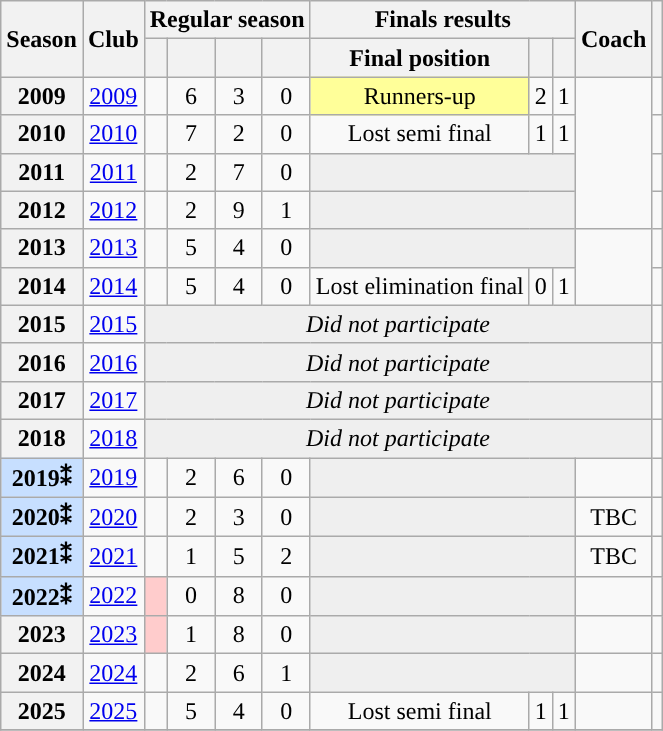<table class="wikitable sortable plainrowheaders" style="text-align:center;">
<tr>
<th scope="col" rowspan=2>Season</th>
<th scope="col" class="unsortable" rowspan=2>Club</th>
<th scope="col" colspan="4">Regular season</th>
<th scope="col" colspan="3">Finals results</th>
<th scope="col" rowspan=2>Coach</th>
<th scope="col" class="unsortable" rowspan=2></th>
</tr>
<tr>
<th scope="col"></th>
<th scope="col"></th>
<th scope="col"></th>
<th scope="col"></th>
<th scope="col">Final position</th>
<th scope="col"></th>
<th scope="col"></th>
</tr>
<tr>
<th scope="row" style="text-align:center;">2009</th>
<td><a href='#'>2009</a></td>
<td></td>
<td>6</td>
<td>3</td>
<td>0</td>
<td style="background:#ff9;">Runners-up</td>
<td>2</td>
<td>1</td>
<td rowspan=4></td>
<td></td>
</tr>
<tr>
<th scope="row" style="text-align:center;">2010</th>
<td><a href='#'>2010</a></td>
<td></td>
<td>7</td>
<td>2</td>
<td>0</td>
<td>Lost semi final</td>
<td>1</td>
<td>1</td>
<td></td>
</tr>
<tr>
<th scope="row" style="text-align:center;">2011</th>
<td><a href='#'>2011</a></td>
<td></td>
<td>2</td>
<td>7</td>
<td>0</td>
<td colspan=3 style="background:#efefef;"></td>
<td></td>
</tr>
<tr>
<th scope="row" style="text-align:center;">2012</th>
<td><a href='#'>2012</a></td>
<td></td>
<td>2</td>
<td>9</td>
<td>1</td>
<td colspan=3 style="background:#efefef;"></td>
<td></td>
</tr>
<tr>
<th scope="row" style="text-align:center;">2013</th>
<td><a href='#'>2013</a></td>
<td></td>
<td>5</td>
<td>4</td>
<td>0</td>
<td colspan=3 style="background:#efefef;"></td>
<td rowspan=2></td>
<td></td>
</tr>
<tr>
<th scope="row" style="text-align:center;">2014</th>
<td><a href='#'>2014</a></td>
<td></td>
<td>5</td>
<td>4</td>
<td>0</td>
<td>Lost elimination final</td>
<td>0</td>
<td>1</td>
<td></td>
</tr>
<tr>
<th scope="row" style="text-align:center;">2015</th>
<td><a href='#'>2015</a></td>
<td colspan=8 style="background:#efefef;"><em>Did not participate</em></td>
<td></td>
</tr>
<tr>
<th scope="row" style="text-align:center;">2016</th>
<td><a href='#'>2016</a></td>
<td colspan=8 style="background:#efefef;"><em>Did not participate</em></td>
<td></td>
</tr>
<tr>
<th scope="row" style="text-align:center;">2017</th>
<td><a href='#'>2017</a></td>
<td colspan=8 style="background:#efefef;"><em>Did not participate</em></td>
<td></td>
</tr>
<tr>
<th scope="row" style="text-align:center;">2018</th>
<td><a href='#'>2018</a></td>
<td colspan=8 style="background:#efefef;"><em>Did not participate</em></td>
<td></td>
</tr>
<tr>
<th scope="row" style="text-align:center; background:#c7dfff;">2019⁑</th>
<td><a href='#'>2019</a></td>
<td></td>
<td>2</td>
<td>6</td>
<td>0</td>
<td colspan=3 style="background:#efefef;"></td>
<td></td>
<td></td>
</tr>
<tr>
<th scope="row" style="text-align:center; background:#c7dfff;">2020⁑</th>
<td><a href='#'>2020</a></td>
<td></td>
<td>2</td>
<td>3</td>
<td>0</td>
<td colspan=3 style="background:#efefef;"></td>
<td>TBC</td>
<td></td>
</tr>
<tr>
<th scope="row" style="text-align:center; background:#c7dfff;">2021⁑</th>
<td><a href='#'>2021</a></td>
<td></td>
<td>1</td>
<td>5</td>
<td>2</td>
<td colspan=3 style="background:#efefef;"></td>
<td>TBC</td>
<td></td>
</tr>
<tr>
<th scope="row" style="text-align:center; background:#c7dfff;">2022⁑</th>
<td><a href='#'>2022</a></td>
<td style="background-color:#fcc;"></td>
<td>0</td>
<td>8</td>
<td>0</td>
<td colspan=3 style="background:#efefef;"></td>
<td></td>
<td></td>
</tr>
<tr>
<th scope="row" style="text-align:center;">2023</th>
<td><a href='#'>2023</a></td>
<td style="background-color:#fcc;"></td>
<td>1</td>
<td>8</td>
<td>0</td>
<td colspan=3 style="background:#efefef;"></td>
<td></td>
<td></td>
</tr>
<tr>
<th scope="row" style="text-align:center;">2024</th>
<td><a href='#'>2024</a></td>
<td></td>
<td>2</td>
<td>6</td>
<td>1</td>
<td colspan=3 style="background:#efefef;"></td>
<td></td>
<td></td>
</tr>
<tr>
<th scope="row" style="text-align:center;">2025</th>
<td><a href='#'>2025</a></td>
<td></td>
<td>5</td>
<td>4</td>
<td>0</td>
<td>Lost semi final</td>
<td>1</td>
<td>1</td>
<td></td>
<td></td>
</tr>
<tr>
</tr>
</table>
